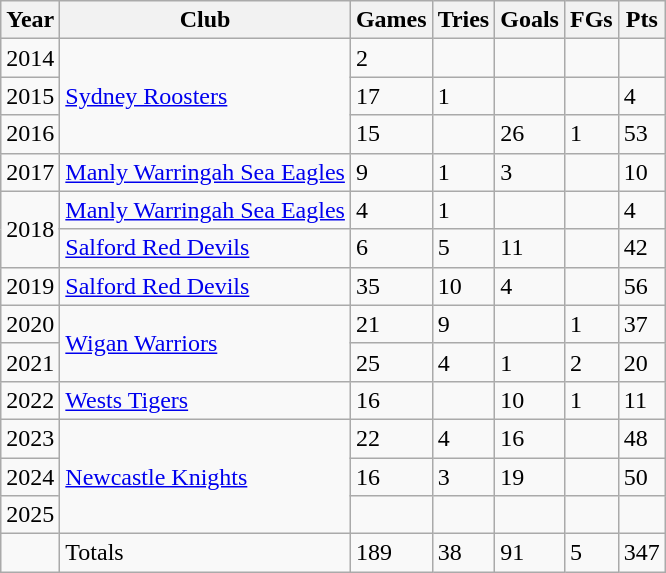<table class="wikitable">
<tr>
<th>Year</th>
<th>Club</th>
<th>Games</th>
<th>Tries</th>
<th>Goals</th>
<th>FGs</th>
<th>Pts</th>
</tr>
<tr>
<td>2014</td>
<td rowspan="3"> <a href='#'>Sydney Roosters</a></td>
<td>2</td>
<td></td>
<td></td>
<td></td>
<td></td>
</tr>
<tr>
<td>2015</td>
<td>17</td>
<td>1</td>
<td></td>
<td></td>
<td>4</td>
</tr>
<tr>
<td>2016</td>
<td>15</td>
<td></td>
<td>26</td>
<td>1</td>
<td>53</td>
</tr>
<tr>
<td>2017</td>
<td> <a href='#'>Manly Warringah Sea Eagles</a></td>
<td>9</td>
<td>1</td>
<td>3</td>
<td></td>
<td>10</td>
</tr>
<tr>
<td rowspan="2">2018</td>
<td> <a href='#'>Manly Warringah Sea Eagles</a></td>
<td>4</td>
<td>1</td>
<td></td>
<td></td>
<td>4</td>
</tr>
<tr>
<td> <a href='#'>Salford Red Devils</a></td>
<td>6</td>
<td>5</td>
<td>11</td>
<td></td>
<td>42</td>
</tr>
<tr>
<td>2019</td>
<td> <a href='#'>Salford Red Devils</a></td>
<td>35</td>
<td>10</td>
<td>4</td>
<td></td>
<td>56</td>
</tr>
<tr>
<td>2020</td>
<td rowspan="2"> <a href='#'>Wigan Warriors</a></td>
<td>21</td>
<td>9</td>
<td></td>
<td>1</td>
<td>37</td>
</tr>
<tr>
<td>2021</td>
<td>25</td>
<td>4</td>
<td>1</td>
<td>2</td>
<td>20</td>
</tr>
<tr>
<td>2022</td>
<td> <a href='#'>Wests Tigers</a></td>
<td>16</td>
<td></td>
<td>10</td>
<td>1</td>
<td>11</td>
</tr>
<tr>
<td>2023</td>
<td rowspan="3"> <a href='#'>Newcastle Knights</a></td>
<td>22</td>
<td>4</td>
<td>16</td>
<td></td>
<td>48</td>
</tr>
<tr>
<td>2024</td>
<td>16</td>
<td>3</td>
<td>19</td>
<td></td>
<td>50</td>
</tr>
<tr>
<td>2025</td>
<td></td>
<td></td>
<td></td>
<td></td>
<td></td>
</tr>
<tr>
<td></td>
<td>Totals</td>
<td>189</td>
<td>38</td>
<td>91</td>
<td>5</td>
<td>347</td>
</tr>
</table>
